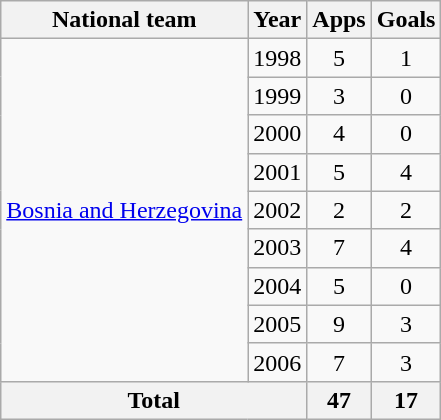<table class="wikitable" style="text-align:center">
<tr>
<th>National team</th>
<th>Year</th>
<th>Apps</th>
<th>Goals</th>
</tr>
<tr>
<td rowspan=9><a href='#'>Bosnia and Herzegovina</a></td>
<td>1998</td>
<td>5</td>
<td>1</td>
</tr>
<tr>
<td>1999</td>
<td>3</td>
<td>0</td>
</tr>
<tr>
<td>2000</td>
<td>4</td>
<td>0</td>
</tr>
<tr>
<td>2001</td>
<td>5</td>
<td>4</td>
</tr>
<tr>
<td>2002</td>
<td>2</td>
<td>2</td>
</tr>
<tr>
<td>2003</td>
<td>7</td>
<td>4</td>
</tr>
<tr>
<td>2004</td>
<td>5</td>
<td>0</td>
</tr>
<tr>
<td>2005</td>
<td>9</td>
<td>3</td>
</tr>
<tr>
<td>2006</td>
<td>7</td>
<td>3</td>
</tr>
<tr>
<th colspan="2">Total</th>
<th>47</th>
<th>17</th>
</tr>
</table>
